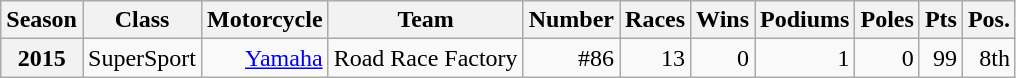<table class="wikitable">
<tr>
<th>Season</th>
<th>Class</th>
<th>Motorcycle</th>
<th>Team</th>
<th>Number</th>
<th>Races</th>
<th>Wins</th>
<th>Podiums</th>
<th>Poles</th>
<th>Pts</th>
<th>Pos.</th>
</tr>
<tr align="right">
<th>2015</th>
<td>SuperSport</td>
<td><a href='#'>Yamaha</a></td>
<td>Road Race Factory</td>
<td>#86</td>
<td>13</td>
<td>0</td>
<td>1</td>
<td>0</td>
<td>99</td>
<td>8th</td>
</tr>
</table>
